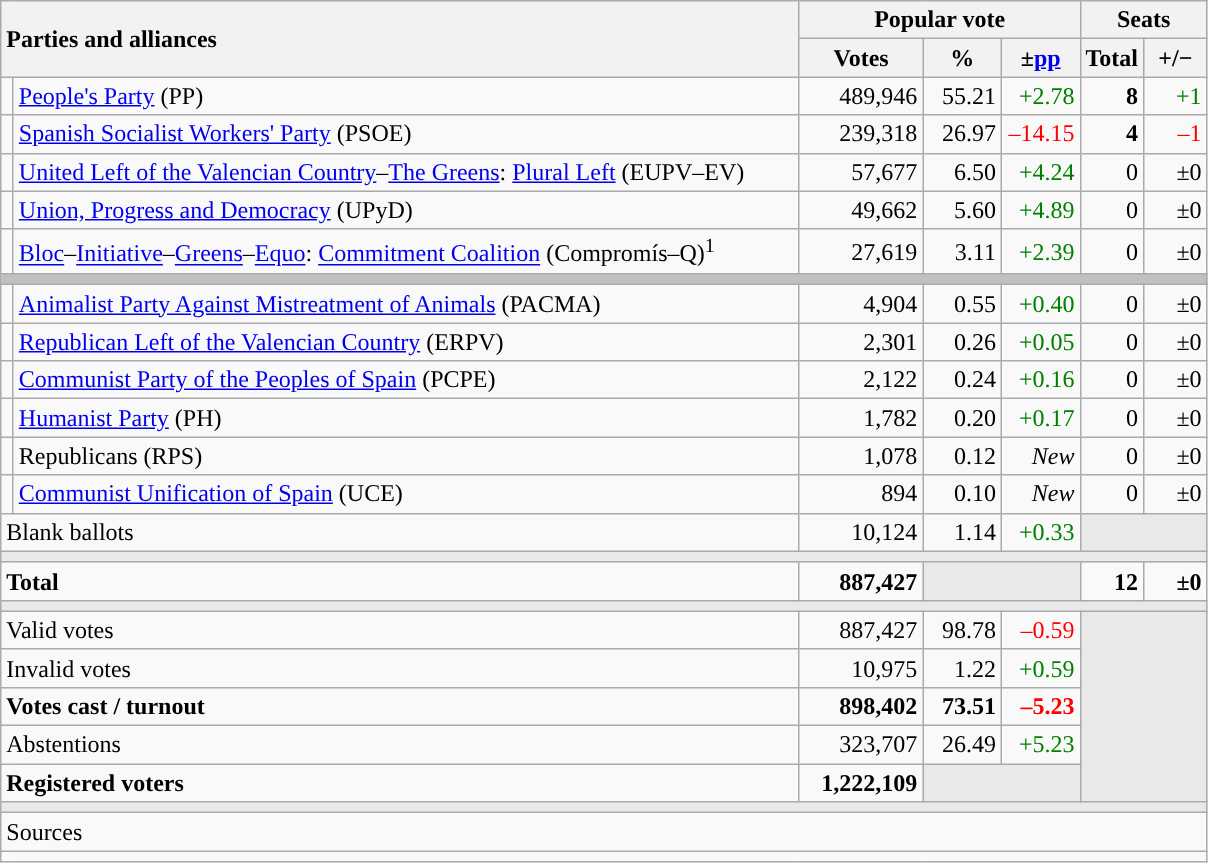<table class="wikitable" style="text-align:right;">
<tr>
<th style="text-align:left;" rowspan="2" colspan="2" width="525">Parties and alliances</th>
<th colspan="3">Popular vote</th>
<th colspan="2">Seats</th>
</tr>
<tr>
<th width="75">Votes</th>
<th width="45">%</th>
<th width="45">±<a href='#'>pp</a></th>
<th width="35">Total</th>
<th width="35">+/−</th>
</tr>
<tr>
<td width="1" style="color:inherit;background:"></td>
<td align="left"><a href='#'>People's Party</a> (PP)</td>
<td>489,946</td>
<td>55.21</td>
<td style="color:green;">+2.78</td>
<td><strong>8</strong></td>
<td style="color:green;">+1</td>
</tr>
<tr>
<td style="color:inherit;background:"></td>
<td align="left"><a href='#'>Spanish Socialist Workers' Party</a> (PSOE)</td>
<td>239,318</td>
<td>26.97</td>
<td style="color:red;">–14.15</td>
<td><strong>4</strong></td>
<td style="color:red;">–1</td>
</tr>
<tr>
<td style="color:inherit;background:"></td>
<td align="left"><a href='#'>United Left of the Valencian Country</a>–<a href='#'>The Greens</a>: <a href='#'>Plural Left</a> (EUPV–EV)</td>
<td>57,677</td>
<td>6.50</td>
<td style="color:green;">+4.24</td>
<td>0</td>
<td>±0</td>
</tr>
<tr>
<td style="color:inherit;background:"></td>
<td align="left"><a href='#'>Union, Progress and Democracy</a> (UPyD)</td>
<td>49,662</td>
<td>5.60</td>
<td style="color:green;">+4.89</td>
<td>0</td>
<td>±0</td>
</tr>
<tr>
<td style="color:inherit;background:"></td>
<td align="left"><a href='#'>Bloc</a>–<a href='#'>Initiative</a>–<a href='#'>Greens</a>–<a href='#'>Equo</a>: <a href='#'>Commitment Coalition</a> (Compromís–Q)<sup>1</sup></td>
<td>27,619</td>
<td>3.11</td>
<td style="color:green;">+2.39</td>
<td>0</td>
<td>±0</td>
</tr>
<tr>
<td colspan="7" bgcolor="#C0C0C0"></td>
</tr>
<tr>
<td style="color:inherit;background:"></td>
<td align="left"><a href='#'>Animalist Party Against Mistreatment of Animals</a> (PACMA)</td>
<td>4,904</td>
<td>0.55</td>
<td style="color:green;">+0.40</td>
<td>0</td>
<td>±0</td>
</tr>
<tr>
<td style="color:inherit;background:"></td>
<td align="left"><a href='#'>Republican Left of the Valencian Country</a> (ERPV)</td>
<td>2,301</td>
<td>0.26</td>
<td style="color:green;">+0.05</td>
<td>0</td>
<td>±0</td>
</tr>
<tr>
<td style="color:inherit;background:"></td>
<td align="left"><a href='#'>Communist Party of the Peoples of Spain</a> (PCPE)</td>
<td>2,122</td>
<td>0.24</td>
<td style="color:green;">+0.16</td>
<td>0</td>
<td>±0</td>
</tr>
<tr>
<td style="color:inherit;background:"></td>
<td align="left"><a href='#'>Humanist Party</a> (PH)</td>
<td>1,782</td>
<td>0.20</td>
<td style="color:green;">+0.17</td>
<td>0</td>
<td>±0</td>
</tr>
<tr>
<td style="color:inherit;background:"></td>
<td align="left">Republicans (RPS)</td>
<td>1,078</td>
<td>0.12</td>
<td><em>New</em></td>
<td>0</td>
<td>±0</td>
</tr>
<tr>
<td style="color:inherit;background:"></td>
<td align="left"><a href='#'>Communist Unification of Spain</a> (UCE)</td>
<td>894</td>
<td>0.10</td>
<td><em>New</em></td>
<td>0</td>
<td>±0</td>
</tr>
<tr>
<td align="left" colspan="2">Blank ballots</td>
<td>10,124</td>
<td>1.14</td>
<td style="color:green;">+0.33</td>
<td bgcolor="#E9E9E9" colspan="2"></td>
</tr>
<tr>
<td colspan="7" bgcolor="#E9E9E9"></td>
</tr>
<tr style="font-weight:bold;">
<td align="left" colspan="2">Total</td>
<td>887,427</td>
<td bgcolor="#E9E9E9" colspan="2"></td>
<td>12</td>
<td>±0</td>
</tr>
<tr>
<td colspan="7" bgcolor="#E9E9E9"></td>
</tr>
<tr>
<td align="left" colspan="2">Valid votes</td>
<td>887,427</td>
<td>98.78</td>
<td style="color:red;">–0.59</td>
<td bgcolor="#E9E9E9" colspan="2" rowspan="5"></td>
</tr>
<tr>
<td align="left" colspan="2">Invalid votes</td>
<td>10,975</td>
<td>1.22</td>
<td style="color:green;">+0.59</td>
</tr>
<tr style="font-weight:bold;">
<td align="left" colspan="2">Votes cast / turnout</td>
<td>898,402</td>
<td>73.51</td>
<td style="color:red;">–5.23</td>
</tr>
<tr>
<td align="left" colspan="2">Abstentions</td>
<td>323,707</td>
<td>26.49</td>
<td style="color:green;">+5.23</td>
</tr>
<tr style="font-weight:bold;">
<td align="left" colspan="2">Registered voters</td>
<td>1,222,109</td>
<td bgcolor="#E9E9E9" colspan="2"></td>
</tr>
<tr>
<td colspan="7" bgcolor="#E9E9E9"></td>
</tr>
<tr>
<td align="left" colspan="7">Sources</td>
</tr>
<tr>
<td colspan="7" style="text-align:left; max-width:790px;"></td>
</tr>
</table>
